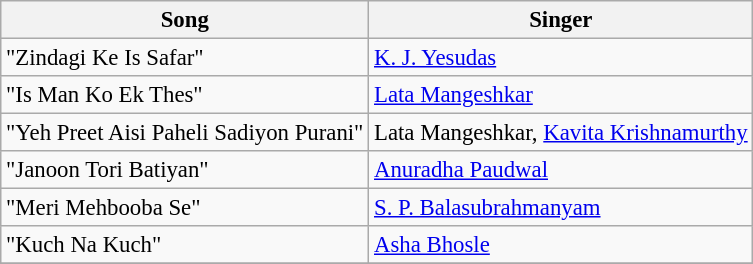<table class="wikitable" style="font-size:95%">
<tr>
<th>Song</th>
<th>Singer</th>
</tr>
<tr>
<td>"Zindagi Ke Is Safar"</td>
<td><a href='#'>K. J. Yesudas</a></td>
</tr>
<tr>
<td>"Is Man Ko Ek Thes"</td>
<td><a href='#'>Lata Mangeshkar</a></td>
</tr>
<tr>
<td>"Yeh Preet Aisi Paheli Sadiyon Purani"</td>
<td>Lata Mangeshkar, <a href='#'>Kavita Krishnamurthy</a></td>
</tr>
<tr>
<td>"Janoon Tori Batiyan"</td>
<td><a href='#'>Anuradha Paudwal</a></td>
</tr>
<tr>
<td>"Meri Mehbooba Se"</td>
<td><a href='#'>S. P. Balasubrahmanyam</a></td>
</tr>
<tr>
<td>"Kuch Na Kuch"</td>
<td><a href='#'>Asha Bhosle</a></td>
</tr>
<tr>
</tr>
</table>
